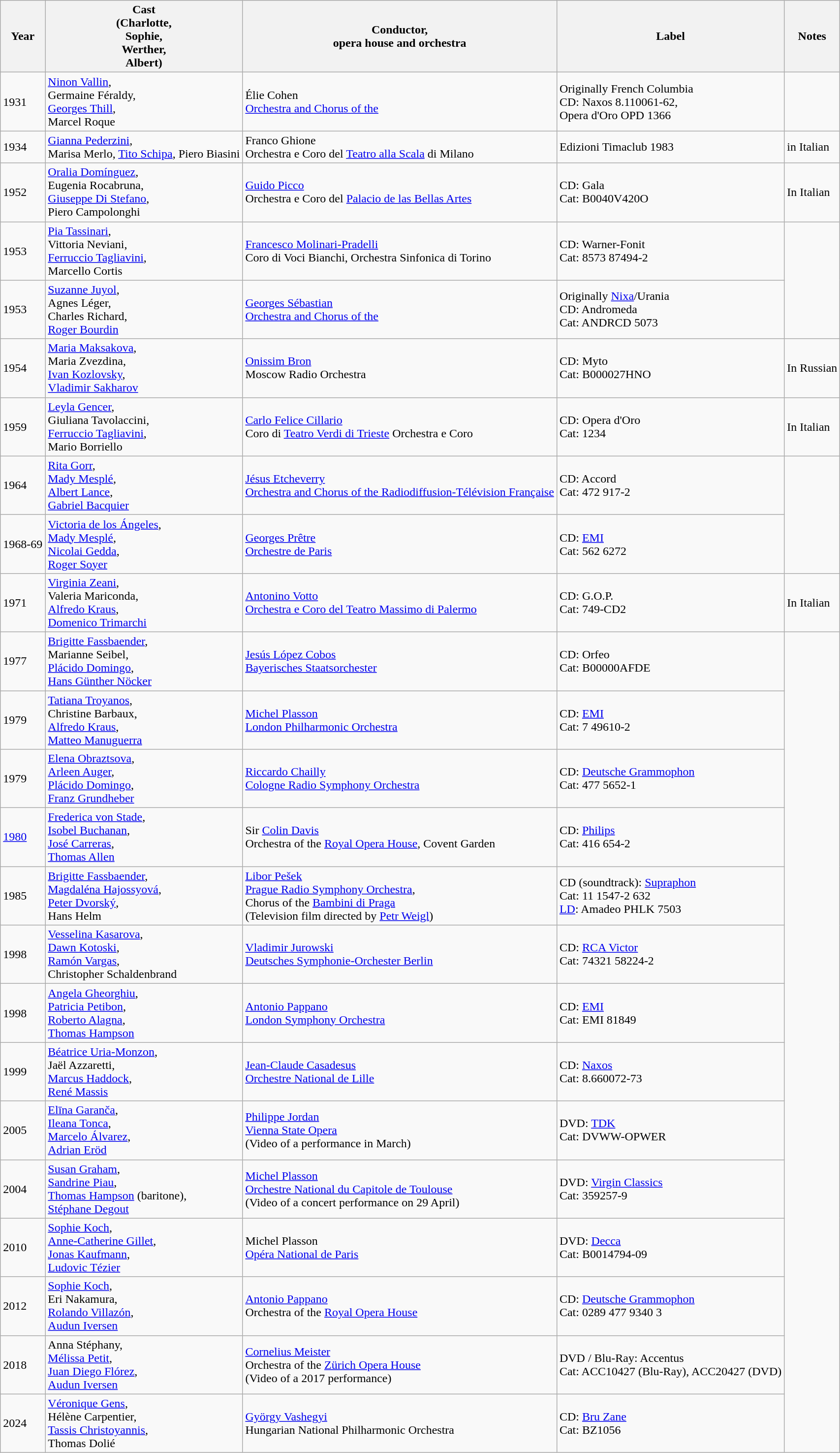<table class="wikitable">
<tr>
<th>Year</th>
<th>Cast<br>(Charlotte,<br>Sophie,<br>Werther,<br>Albert)</th>
<th>Conductor,<br>opera house and orchestra</th>
<th>Label</th>
<th>Notes</th>
</tr>
<tr>
<td>1931</td>
<td><a href='#'>Ninon Vallin</a>, <br>Germaine Féraldy,<br><a href='#'>Georges Thill</a>,<br>Marcel Roque</td>
<td>Élie Cohen <br><a href='#'>Orchestra and Chorus of the </a></td>
<td>Originally French Columbia<br>CD: Naxos 8.110061-62, <br>Opera d'Oro OPD 1366</td>
</tr>
<tr>
<td>1934</td>
<td><a href='#'>Gianna Pederzini</a>,<br>Marisa Merlo,                        
<a href='#'>Tito Schipa</a>,                            
Piero Biasini</td>
<td>Franco Ghione<br>Orchestra e Coro del <a href='#'>Teatro alla Scala</a> di Milano</td>
<td>Edizioni Timaclub 1983</td>
<td>in Italian</td>
</tr>
<tr>
<td>1952</td>
<td><a href='#'>Oralia Domínguez</a>,<br>Eugenia Rocabruna,<br><a href='#'>Giuseppe Di Stefano</a>,<br>Piero Campolonghi</td>
<td><a href='#'>Guido Picco</a><br>Orchestra e Coro del <a href='#'>Palacio de las Bellas Artes</a></td>
<td>CD: Gala<br>Cat: B0040V420O</td>
<td>In Italian</td>
</tr>
<tr>
<td>1953</td>
<td><a href='#'>Pia Tassinari</a>,<br>Vittoria Neviani,<br><a href='#'>Ferruccio Tagliavini</a>,<br>Marcello Cortis</td>
<td><a href='#'>Francesco Molinari-Pradelli</a><br>Coro di Voci Bianchi, Orchestra Sinfonica di Torino</td>
<td>CD: Warner-Fonit<br>Cat: 8573 87494-2</td>
</tr>
<tr>
<td>1953</td>
<td><a href='#'>Suzanne Juyol</a>, <br>Agnes Léger, <br>Charles Richard, <br><a href='#'>Roger Bourdin</a></td>
<td><a href='#'>Georges Sébastian</a> <br><a href='#'>Orchestra and Chorus of the </a></td>
<td>Originally <a href='#'>Nixa</a>/Urania<br>CD: Andromeda<br>Cat: ANDRCD 5073</td>
</tr>
<tr>
<td>1954</td>
<td><a href='#'>Maria Maksakova</a>, <br>Maria Zvezdina, <br><a href='#'>Ivan Kozlovsky</a>, <br><a href='#'>Vladimir Sakharov</a></td>
<td><a href='#'>Onissim Bron</a> <br>Moscow Radio Orchestra</td>
<td>CD: Myto<br>Cat: B000027HNO</td>
<td>In Russian</td>
</tr>
<tr>
<td>1959</td>
<td><a href='#'>Leyla Gencer</a>,<br>Giuliana Tavolaccini,<br><a href='#'>Ferruccio Tagliavini</a>,<br>Mario Borriello</td>
<td><a href='#'>Carlo Felice Cillario</a><br>Coro di <a href='#'>Teatro Verdi di Trieste</a> Orchestra e Coro</td>
<td>CD: Opera d'Oro<br>Cat: 1234</td>
<td>In Italian</td>
</tr>
<tr>
<td>1964</td>
<td><a href='#'>Rita Gorr</a>, <br><a href='#'>Mady Mesplé</a>, <br><a href='#'>Albert Lance</a>, <br><a href='#'>Gabriel Bacquier</a></td>
<td><a href='#'>Jésus Etcheverry</a> <br><a href='#'>Orchestra and Chorus of the Radiodiffusion-Télévision Française</a></td>
<td>CD: Accord<br>Cat: 472 917-2</td>
</tr>
<tr>
<td>1968-69</td>
<td><a href='#'>Victoria de los Ángeles</a>, <br><a href='#'>Mady Mesplé</a>, <br><a href='#'>Nicolai Gedda</a>, <br><a href='#'>Roger Soyer</a></td>
<td><a href='#'>Georges Prêtre</a> <br><a href='#'>Orchestre de Paris</a></td>
<td>CD: <a href='#'>EMI</a><br>Cat: 562 6272</td>
</tr>
<tr>
<td>1971</td>
<td><a href='#'>Virginia Zeani</a>, <br>Valeria Mariconda, <br><a href='#'>Alfredo Kraus</a>, <br><a href='#'>Domenico Trimarchi</a></td>
<td><a href='#'>Antonino Votto</a> <br><a href='#'>Orchestra e Coro del Teatro Massimo di Palermo</a></td>
<td>CD: G.O.P.<br>Cat: 749-CD2</td>
<td>In Italian</td>
</tr>
<tr>
<td>1977</td>
<td><a href='#'>Brigitte Fassbaender</a>, <br>Marianne Seibel,<br><a href='#'>Plácido Domingo</a>,<br><a href='#'>Hans Günther Nöcker</a></td>
<td><a href='#'>Jesús López Cobos</a> <br><a href='#'>Bayerisches Staatsorchester</a></td>
<td>CD: Orfeo<br>Cat: B00000AFDE</td>
</tr>
<tr>
<td>1979</td>
<td><a href='#'>Tatiana Troyanos</a>, <br>Christine Barbaux, <br><a href='#'>Alfredo Kraus</a>, <br><a href='#'>Matteo Manuguerra</a></td>
<td><a href='#'>Michel Plasson</a> <br><a href='#'>London Philharmonic Orchestra</a></td>
<td>CD: <a href='#'>EMI</a><br>Cat: 7 49610-2</td>
</tr>
<tr>
<td>1979</td>
<td><a href='#'>Elena Obraztsova</a>, <br><a href='#'>Arleen Auger</a>, <br><a href='#'>Plácido Domingo</a>, <br><a href='#'>Franz Grundheber</a></td>
<td><a href='#'>Riccardo Chailly</a> <br><a href='#'>Cologne Radio Symphony Orchestra</a></td>
<td>CD: <a href='#'>Deutsche Grammophon</a><br>Cat: 477 5652-1</td>
</tr>
<tr>
<td><a href='#'>1980</a></td>
<td><a href='#'>Frederica von Stade</a>, <br><a href='#'>Isobel Buchanan</a>, <br><a href='#'>José Carreras</a>, <br><a href='#'>Thomas Allen</a></td>
<td>Sir <a href='#'>Colin Davis</a> <br>Orchestra of the <a href='#'>Royal Opera House</a>, Covent Garden</td>
<td>CD: <a href='#'>Philips</a><br>Cat: 416 654-2</td>
</tr>
<tr>
<td>1985</td>
<td><a href='#'>Brigitte Fassbaender</a>,<br><a href='#'>Magdaléna Hajossyová</a>, <br><a href='#'>Peter Dvorský</a>,<br>Hans Helm</td>
<td><a href='#'>Libor Pešek</a> <br><a href='#'>Prague Radio Symphony Orchestra</a>,<br>Chorus of the <a href='#'>Bambini di Praga</a><br>(Television film directed by <a href='#'>Petr Weigl</a>)</td>
<td>CD (soundtrack): <a href='#'>Supraphon</a><br>Cat: 11 1547-2 632<br><a href='#'>LD</a>: Amadeo PHLK 7503<br></td>
</tr>
<tr>
<td>1998</td>
<td><a href='#'>Vesselina Kasarova</a>, <br><a href='#'>Dawn Kotoski</a>, <br><a href='#'>Ramón Vargas</a>, <br>Christopher Schaldenbrand</td>
<td><a href='#'>Vladimir Jurowski</a> <br><a href='#'>Deutsches Symphonie-Orchester Berlin</a></td>
<td>CD: <a href='#'>RCA Victor</a><br>Cat: 74321 58224-2</td>
</tr>
<tr>
<td>1998</td>
<td><a href='#'>Angela Gheorghiu</a>, <br><a href='#'>Patricia Petibon</a>, <br><a href='#'>Roberto Alagna</a>, <br><a href='#'>Thomas Hampson</a></td>
<td><a href='#'>Antonio Pappano</a> <br><a href='#'>London Symphony Orchestra</a></td>
<td>CD: <a href='#'>EMI</a><br>Cat: EMI 81849</td>
</tr>
<tr>
<td>1999</td>
<td><a href='#'>Béatrice Uria-Monzon</a>, <br>Jaël Azzaretti, <br><a href='#'>Marcus Haddock</a>, <br><a href='#'>René Massis</a></td>
<td><a href='#'>Jean-Claude Casadesus</a> <br><a href='#'>Orchestre National de Lille</a></td>
<td>CD: <a href='#'>Naxos</a><br>Cat: 8.660072-73</td>
</tr>
<tr>
<td>2005</td>
<td><a href='#'>Elīna Garanča</a>, <br><a href='#'>Ileana Tonca</a>,<br><a href='#'>Marcelo Álvarez</a>, <br><a href='#'>Adrian Eröd</a></td>
<td><a href='#'>Philippe Jordan</a><br><a href='#'>Vienna State Opera</a><br>(Video of a performance in March)</td>
<td>DVD: <a href='#'>TDK</a><br>Cat: DVWW-OPWER</td>
</tr>
<tr>
<td>2004</td>
<td><a href='#'>Susan Graham</a>,<br><a href='#'>Sandrine Piau</a>,<br><a href='#'>Thomas Hampson</a> (baritone),<br><a href='#'>Stéphane Degout</a></td>
<td><a href='#'>Michel Plasson</a><br><a href='#'>Orchestre National du Capitole de Toulouse</a><br>(Video of a concert performance on 29 April)</td>
<td>DVD: <a href='#'>Virgin Classics</a><br>Cat: 359257-9</td>
</tr>
<tr>
<td>2010</td>
<td><a href='#'>Sophie Koch</a>,<br><a href='#'>Anne-Catherine Gillet</a>,<br><a href='#'>Jonas Kaufmann</a>,<br><a href='#'>Ludovic Tézier</a></td>
<td>Michel Plasson<br><a href='#'>Opéra National de Paris</a></td>
<td>DVD: <a href='#'>Decca</a><br>Cat: B0014794-09</td>
</tr>
<tr>
<td>2012</td>
<td><a href='#'>Sophie Koch</a>,<br>Eri Nakamura,<br><a href='#'>Rolando Villazón</a>,<br><a href='#'>Audun Iversen</a></td>
<td><a href='#'>Antonio Pappano</a><br>Orchestra of the <a href='#'>Royal Opera House</a></td>
<td>CD: <a href='#'>Deutsche Grammophon</a><br>Cat: 0289 477 9340 3</td>
</tr>
<tr>
<td>2018</td>
<td>Anna Stéphany,<br><a href='#'>Mélissa Petit</a>,<br><a href='#'>Juan Diego Flórez</a>,<br><a href='#'>Audun Iversen</a></td>
<td><a href='#'>Cornelius Meister</a><br>Orchestra of the <a href='#'>Zürich Opera House</a><br>(Video of a 2017 performance)</td>
<td>DVD / Blu-Ray: Accentus<br> Cat: ACC10427 (Blu-Ray), ACC20427 (DVD)<br></td>
</tr>
<tr>
<td>2024</td>
<td><a href='#'>Véronique Gens</a>,<br>Hélène Carpentier,<br><a href='#'>Tassis Christoyannis</a>,<br>Thomas Dolié</td>
<td><a href='#'>György Vashegyi</a><br>Hungarian National Philharmonic Orchestra<br></td>
<td>CD: <a href='#'>Bru Zane</a><br>Cat: BZ1056</td>
</tr>
</table>
